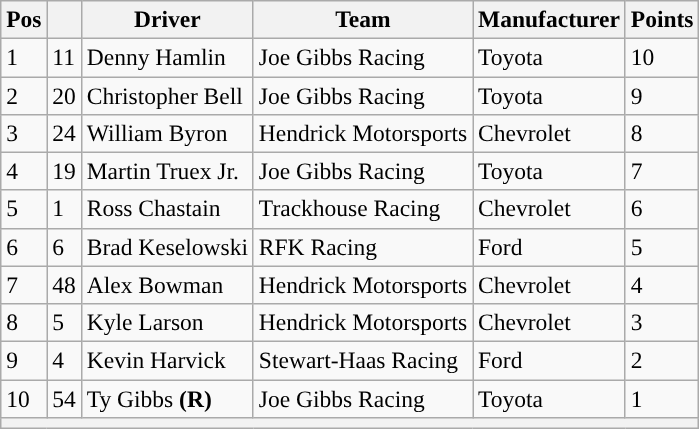<table class="wikitable" style="font-size:98%">
<tr>
<th>Pos</th>
<th></th>
<th>Driver</th>
<th>Team</th>
<th>Manufacturer</th>
<th>Points</th>
</tr>
<tr>
<td>1</td>
<td>11</td>
<td>Denny Hamlin</td>
<td>Joe Gibbs Racing</td>
<td>Toyota</td>
<td>10</td>
</tr>
<tr>
<td>2</td>
<td>20</td>
<td>Christopher Bell</td>
<td>Joe Gibbs Racing</td>
<td>Toyota</td>
<td>9</td>
</tr>
<tr>
<td>3</td>
<td>24</td>
<td>William Byron</td>
<td>Hendrick Motorsports</td>
<td>Chevrolet</td>
<td>8</td>
</tr>
<tr>
<td>4</td>
<td>19</td>
<td>Martin Truex Jr.</td>
<td>Joe Gibbs Racing</td>
<td>Toyota</td>
<td>7</td>
</tr>
<tr>
<td>5</td>
<td>1</td>
<td>Ross Chastain</td>
<td>Trackhouse Racing</td>
<td>Chevrolet</td>
<td>6</td>
</tr>
<tr>
<td>6</td>
<td>6</td>
<td>Brad Keselowski</td>
<td>RFK Racing</td>
<td>Ford</td>
<td>5</td>
</tr>
<tr>
<td>7</td>
<td>48</td>
<td>Alex Bowman</td>
<td>Hendrick Motorsports</td>
<td>Chevrolet</td>
<td>4</td>
</tr>
<tr>
<td>8</td>
<td>5</td>
<td>Kyle Larson</td>
<td>Hendrick Motorsports</td>
<td>Chevrolet</td>
<td>3</td>
</tr>
<tr>
<td>9</td>
<td>4</td>
<td>Kevin Harvick</td>
<td>Stewart-Haas Racing</td>
<td>Ford</td>
<td>2</td>
</tr>
<tr>
<td>10</td>
<td>54</td>
<td>Ty Gibbs <strong>(R)</strong></td>
<td>Joe Gibbs Racing</td>
<td>Toyota</td>
<td>1</td>
</tr>
<tr>
<th colspan="6"></th>
</tr>
</table>
